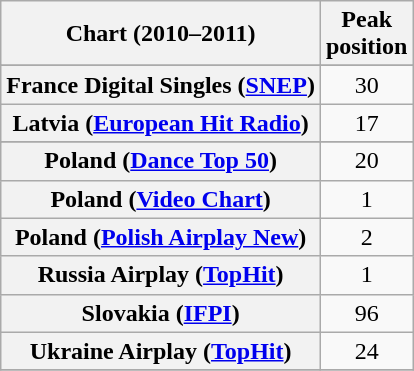<table class="wikitable sortable plainrowheaders" style="text-align:center;">
<tr>
<th scope="col">Chart (2010–2011)</th>
<th scope="col">Peak<br>position</th>
</tr>
<tr>
</tr>
<tr>
</tr>
<tr>
</tr>
<tr>
<th scope="row">France Digital Singles (<a href='#'>SNEP</a>)</th>
<td>30</td>
</tr>
<tr>
<th scope="row">Latvia (<a href='#'>European Hit Radio</a>)</th>
<td>17</td>
</tr>
<tr>
</tr>
<tr>
<th scope="row">Poland (<a href='#'>Dance Top 50</a>)</th>
<td>20</td>
</tr>
<tr>
<th scope="row">Poland (<a href='#'>Video Chart</a>)</th>
<td>1</td>
</tr>
<tr>
<th scope="row">Poland (<a href='#'>Polish Airplay New</a>)</th>
<td>2</td>
</tr>
<tr>
<th scope="row">Russia Airplay (<a href='#'>TopHit</a>)</th>
<td>1</td>
</tr>
<tr>
<th scope="row">Slovakia (<a href='#'>IFPI</a>)</th>
<td>96</td>
</tr>
<tr>
<th scope="row">Ukraine Airplay (<a href='#'>TopHit</a>)</th>
<td>24</td>
</tr>
<tr>
</tr>
</table>
